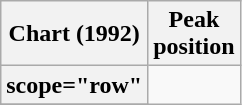<table class="wikitable sortable plainrowheaders" style="text-align:center">
<tr>
<th scope="col">Chart (1992)</th>
<th scope="col">Peak<br>position</th>
</tr>
<tr>
<th>scope="row"</th>
</tr>
<tr>
</tr>
</table>
